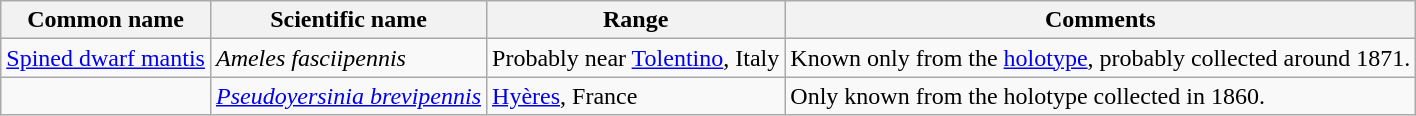<table class="wikitable">
<tr>
<th>Common name</th>
<th>Scientific name</th>
<th>Range</th>
<th>Comments</th>
</tr>
<tr>
<td><a href='#'>Spined dwarf mantis</a></td>
<td><em>Ameles fasciipennis</em></td>
<td>Probably near <a href='#'>Tolentino</a>, Italy</td>
<td>Known only from the <a href='#'>holotype</a>, probably collected around 1871.</td>
</tr>
<tr>
<td></td>
<td><em><a href='#'>Pseudoyersinia brevipennis</a></em></td>
<td><a href='#'>Hyères</a>, France</td>
<td>Only known from the holotype collected in 1860.</td>
</tr>
</table>
